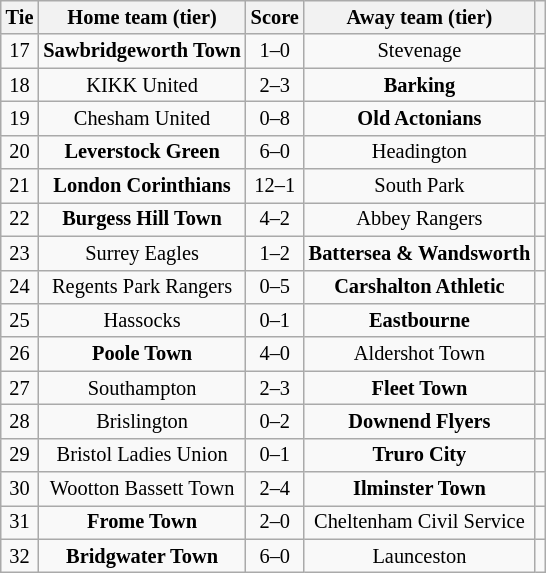<table class="wikitable" style="text-align:center; font-size:85%">
<tr>
<th>Tie</th>
<th>Home team (tier)</th>
<th>Score</th>
<th>Away team (tier)</th>
<th></th>
</tr>
<tr>
<td style="text-align:center;">17</td>
<td><strong>Sawbridgeworth Town</strong></td>
<td style="text-align:center;">1–0</td>
<td>Stevenage</td>
<td></td>
</tr>
<tr>
<td style="text-align:center;">18</td>
<td>KIKK United</td>
<td style="text-align:center;">2–3</td>
<td><strong>Barking</strong></td>
<td></td>
</tr>
<tr>
<td style="text-align:center;">19</td>
<td>Chesham United</td>
<td style="text-align:center;">0–8</td>
<td><strong>Old Actonians</strong></td>
<td></td>
</tr>
<tr>
<td style="text-align:center;">20</td>
<td><strong>Leverstock Green</strong></td>
<td style="text-align:center;">6–0</td>
<td>Headington</td>
<td></td>
</tr>
<tr>
<td style="text-align:center;">21</td>
<td><strong>London Corinthians</strong></td>
<td style="text-align:center;">12–1</td>
<td>South Park</td>
<td></td>
</tr>
<tr>
<td style="text-align:center;">22</td>
<td><strong>Burgess Hill Town</strong></td>
<td style="text-align:center;">4–2</td>
<td>Abbey Rangers</td>
<td></td>
</tr>
<tr>
<td style="text-align:center;">23</td>
<td>Surrey Eagles</td>
<td style="text-align:center;">1–2</td>
<td><strong>Battersea & Wandsworth</strong></td>
<td></td>
</tr>
<tr>
<td style="text-align:center;">24</td>
<td>Regents Park Rangers</td>
<td style="text-align:center;">0–5</td>
<td><strong>Carshalton Athletic</strong></td>
<td></td>
</tr>
<tr>
<td style="text-align:center;">25</td>
<td>Hassocks</td>
<td style="text-align:center;">0–1</td>
<td><strong>Eastbourne</strong></td>
<td></td>
</tr>
<tr>
<td style="text-align:center;">26</td>
<td><strong>Poole Town</strong></td>
<td style="text-align:center;">4–0</td>
<td>Aldershot Town</td>
<td></td>
</tr>
<tr>
<td style="text-align:center;">27</td>
<td>Southampton</td>
<td style="text-align:center;">2–3</td>
<td><strong>Fleet Town</strong></td>
<td></td>
</tr>
<tr>
<td style="text-align:center;">28</td>
<td>Brislington</td>
<td style="text-align:center;">0–2</td>
<td><strong>Downend Flyers</strong></td>
<td></td>
</tr>
<tr>
<td style="text-align:center;">29</td>
<td>Bristol Ladies Union</td>
<td style="text-align:center;">0–1</td>
<td><strong>Truro City</strong></td>
<td></td>
</tr>
<tr>
<td style="text-align:center;">30</td>
<td>Wootton Bassett Town</td>
<td style="text-align:center;">2–4</td>
<td><strong>Ilminster Town</strong></td>
<td></td>
</tr>
<tr>
<td style="text-align:center;">31</td>
<td><strong>Frome Town</strong></td>
<td style="text-align:center;">2–0</td>
<td>Cheltenham Civil Service</td>
<td></td>
</tr>
<tr>
<td style="text-align:center;">32</td>
<td><strong>Bridgwater Town</strong></td>
<td style="text-align:center;">6–0</td>
<td>Launceston</td>
<td></td>
</tr>
</table>
